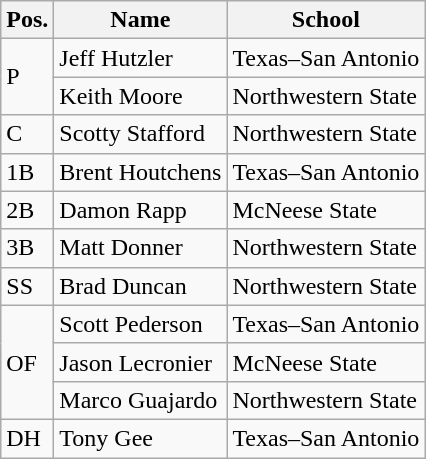<table class=wikitable>
<tr>
<th>Pos.</th>
<th>Name</th>
<th>School</th>
</tr>
<tr>
<td rowspan=2>P</td>
<td>Jeff Hutzler</td>
<td>Texas–San Antonio</td>
</tr>
<tr>
<td>Keith Moore</td>
<td>Northwestern State</td>
</tr>
<tr>
<td>C</td>
<td>Scotty Stafford</td>
<td>Northwestern State</td>
</tr>
<tr>
<td>1B</td>
<td>Brent Houtchens</td>
<td>Texas–San Antonio</td>
</tr>
<tr>
<td>2B</td>
<td>Damon Rapp</td>
<td>McNeese State</td>
</tr>
<tr>
<td>3B</td>
<td>Matt Donner</td>
<td>Northwestern State</td>
</tr>
<tr>
<td>SS</td>
<td>Brad Duncan</td>
<td>Northwestern State</td>
</tr>
<tr>
<td rowspan=3>OF</td>
<td>Scott Pederson</td>
<td>Texas–San Antonio</td>
</tr>
<tr>
<td>Jason Lecronier</td>
<td>McNeese State</td>
</tr>
<tr>
<td>Marco Guajardo</td>
<td>Northwestern State</td>
</tr>
<tr>
<td>DH</td>
<td>Tony Gee</td>
<td>Texas–San Antonio</td>
</tr>
</table>
